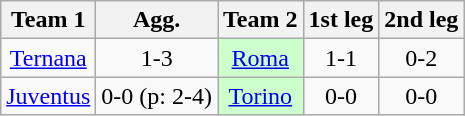<table class="wikitable" style="text-align: center">
<tr>
<th>Team 1</th>
<th>Agg.</th>
<th>Team 2</th>
<th>1st leg</th>
<th>2nd leg</th>
</tr>
<tr>
<td><a href='#'>Ternana</a></td>
<td>1-3</td>
<td bgcolor="ccffcc"><a href='#'>Roma</a></td>
<td>1-1</td>
<td>0-2</td>
</tr>
<tr>
<td><a href='#'>Juventus</a></td>
<td>0-0 (p: 2-4)</td>
<td bgcolor="ccffcc"><a href='#'>Torino</a></td>
<td>0-0</td>
<td>0-0</td>
</tr>
</table>
